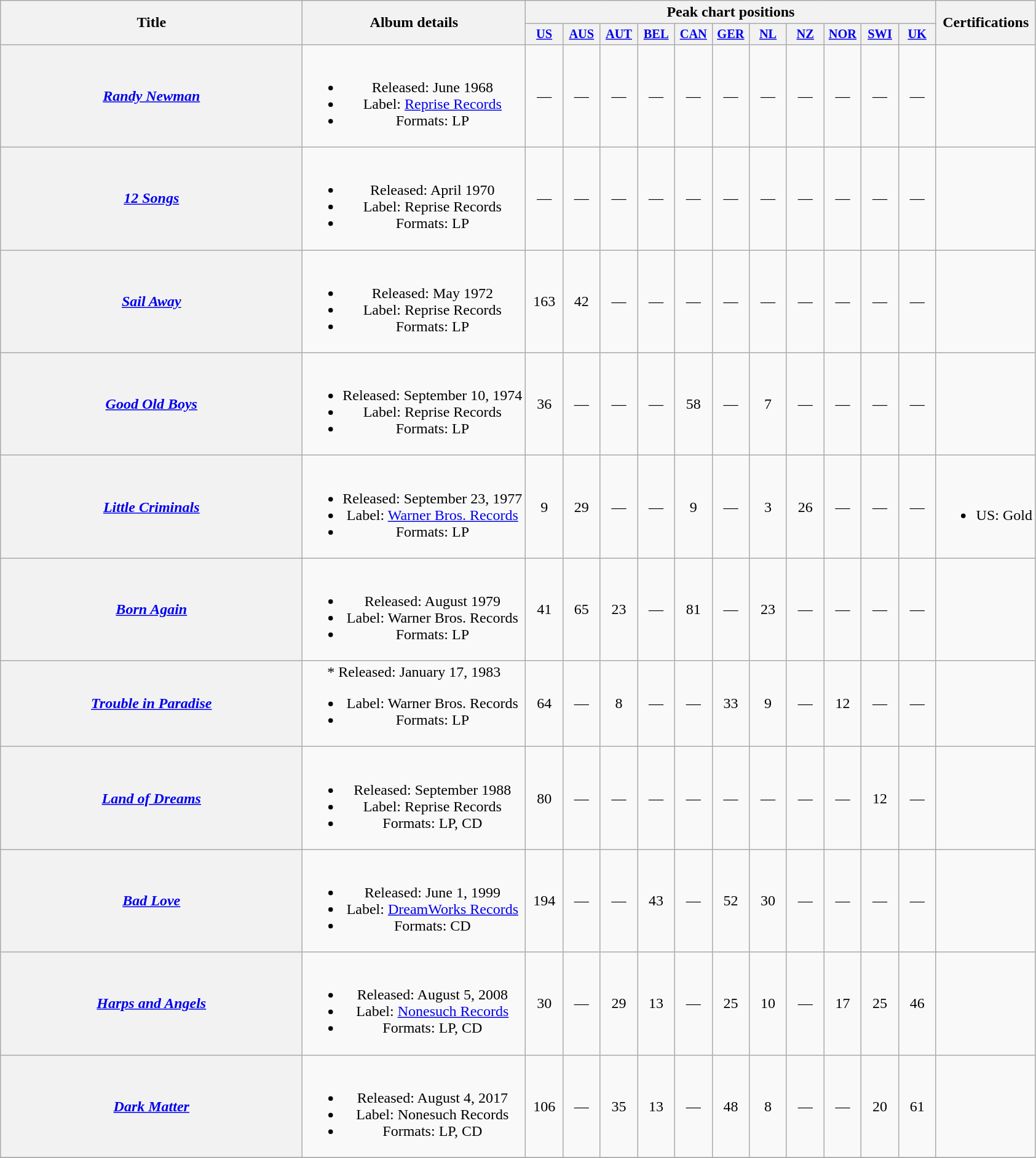<table class="wikitable plainrowheaders" style="text-align:center;">
<tr>
<th rowspan="2" style="width:20em;">Title</th>
<th rowspan="2">Album details</th>
<th colspan="11">Peak chart positions</th>
<th rowspan="2">Certifications</th>
</tr>
<tr>
<th scope="col" style="width:2.5em;font-size:85%"><a href='#'>US</a><br></th>
<th scope="col" style="width:2.5em;font-size:85%"><a href='#'>AUS</a><br></th>
<th scope="col" style="width:2.5em;font-size:85%"><a href='#'>AUT</a><br></th>
<th scope="col" style="width:2.5em;font-size:85%"><a href='#'>BEL</a><br></th>
<th scope="col" style="width:2.5em;font-size:85%"><a href='#'>CAN</a><br></th>
<th scope="col" style="width:2.5em;font-size:85%"><a href='#'>GER</a><br></th>
<th scope="col" style="width:2.5em;font-size:85%"><a href='#'>NL</a><br></th>
<th scope="col" style="width:2.5em;font-size:85%"><a href='#'>NZ</a><br></th>
<th scope="col" style="width:2.5em;font-size:85%"><a href='#'>NOR</a><br></th>
<th scope="col" style="width:2.5em;font-size:85%"><a href='#'>SWI</a><br></th>
<th scope="col" style="width:2.5em;font-size:85%"><a href='#'>UK</a><br></th>
</tr>
<tr>
<th scope="row"><em><a href='#'>Randy Newman</a></em></th>
<td><br><ul><li>Released: June 1968</li><li>Label: <a href='#'>Reprise Records</a></li><li>Formats: LP</li></ul></td>
<td>—</td>
<td>—</td>
<td>—</td>
<td>—</td>
<td>—</td>
<td>—</td>
<td>—</td>
<td>—</td>
<td>—</td>
<td>—</td>
<td>—</td>
<td></td>
</tr>
<tr>
<th scope="row"><em><a href='#'>12 Songs</a></em></th>
<td><br><ul><li>Released: April 1970</li><li>Label: Reprise Records</li><li>Formats: LP</li></ul></td>
<td>—</td>
<td>—</td>
<td>—</td>
<td>—</td>
<td>—</td>
<td>—</td>
<td>—</td>
<td>—</td>
<td>—</td>
<td>—</td>
<td>—</td>
<td></td>
</tr>
<tr>
<th scope="row"><em><a href='#'>Sail Away</a></em></th>
<td><br><ul><li>Released: May 1972</li><li>Label: Reprise Records</li><li>Formats: LP</li></ul></td>
<td>163</td>
<td>42</td>
<td>—</td>
<td>—</td>
<td>—</td>
<td>—</td>
<td>—</td>
<td>—</td>
<td>—</td>
<td>—</td>
<td>—</td>
<td></td>
</tr>
<tr>
<th scope="row"><em><a href='#'>Good Old Boys</a></em></th>
<td><br><ul><li>Released: September 10, 1974</li><li>Label: Reprise Records</li><li>Formats: LP</li></ul></td>
<td>36</td>
<td>—</td>
<td>—</td>
<td>—</td>
<td>58</td>
<td>—</td>
<td>7</td>
<td>—</td>
<td>—</td>
<td>—</td>
<td>—</td>
<td></td>
</tr>
<tr>
<th scope="row"><em><a href='#'>Little Criminals</a></em></th>
<td><br><ul><li>Released: September 23, 1977</li><li>Label: <a href='#'>Warner Bros. Records</a></li><li>Formats: LP</li></ul></td>
<td>9</td>
<td>29</td>
<td>—</td>
<td>—</td>
<td>9</td>
<td>—</td>
<td>3</td>
<td>26</td>
<td>—</td>
<td>—</td>
<td>—</td>
<td><br><ul><li>US: Gold</li></ul></td>
</tr>
<tr>
<th scope="row"><em><a href='#'>Born Again</a></em></th>
<td><br><ul><li>Released: August 1979</li><li>Label: Warner Bros. Records</li><li>Formats: LP</li></ul></td>
<td>41</td>
<td>65</td>
<td>23</td>
<td>—</td>
<td>81</td>
<td>—</td>
<td>23</td>
<td>—</td>
<td>—</td>
<td>—</td>
<td>—</td>
<td></td>
</tr>
<tr>
<th scope="row"><em><a href='#'>Trouble in Paradise</a></em></th>
<td>* Released: January 17, 1983<br><ul><li>Label: Warner Bros. Records</li><li>Formats: LP</li></ul></td>
<td>64</td>
<td>—</td>
<td>8</td>
<td>—</td>
<td>—</td>
<td>33</td>
<td>9</td>
<td>—</td>
<td>12</td>
<td>—</td>
<td>—</td>
<td></td>
</tr>
<tr>
<th scope="row"><em><a href='#'>Land of Dreams</a></em></th>
<td><br><ul><li>Released: September 1988</li><li>Label: Reprise Records</li><li>Formats: LP, CD</li></ul></td>
<td>80</td>
<td>—</td>
<td>—</td>
<td>—</td>
<td>—</td>
<td>—</td>
<td>—</td>
<td>—</td>
<td>—</td>
<td>12</td>
<td>—</td>
<td></td>
</tr>
<tr>
<th scope="row"><em><a href='#'>Bad Love</a></em></th>
<td><br><ul><li>Released: June 1, 1999</li><li>Label: <a href='#'>DreamWorks Records</a></li><li>Formats: CD</li></ul></td>
<td>194</td>
<td>—</td>
<td>—</td>
<td>43</td>
<td>—</td>
<td>52</td>
<td>30</td>
<td>—</td>
<td>—</td>
<td>—</td>
<td>—</td>
<td></td>
</tr>
<tr>
<th scope="row"><em><a href='#'>Harps and Angels</a></em></th>
<td><br><ul><li>Released: August 5, 2008</li><li>Label: <a href='#'>Nonesuch Records</a></li><li>Formats: LP, CD</li></ul></td>
<td>30</td>
<td>—</td>
<td>29</td>
<td>13</td>
<td>—</td>
<td>25</td>
<td>10</td>
<td>—</td>
<td>17</td>
<td>25</td>
<td>46</td>
<td></td>
</tr>
<tr>
<th scope="row"><em><a href='#'>Dark Matter</a></em></th>
<td><br><ul><li>Released: August 4, 2017</li><li>Label: Nonesuch Records</li><li>Formats: LP, CD</li></ul></td>
<td>106</td>
<td>—</td>
<td>35</td>
<td>13</td>
<td>—</td>
<td>48</td>
<td>8</td>
<td>—</td>
<td>—</td>
<td>20</td>
<td>61</td>
<td></td>
</tr>
<tr>
</tr>
</table>
